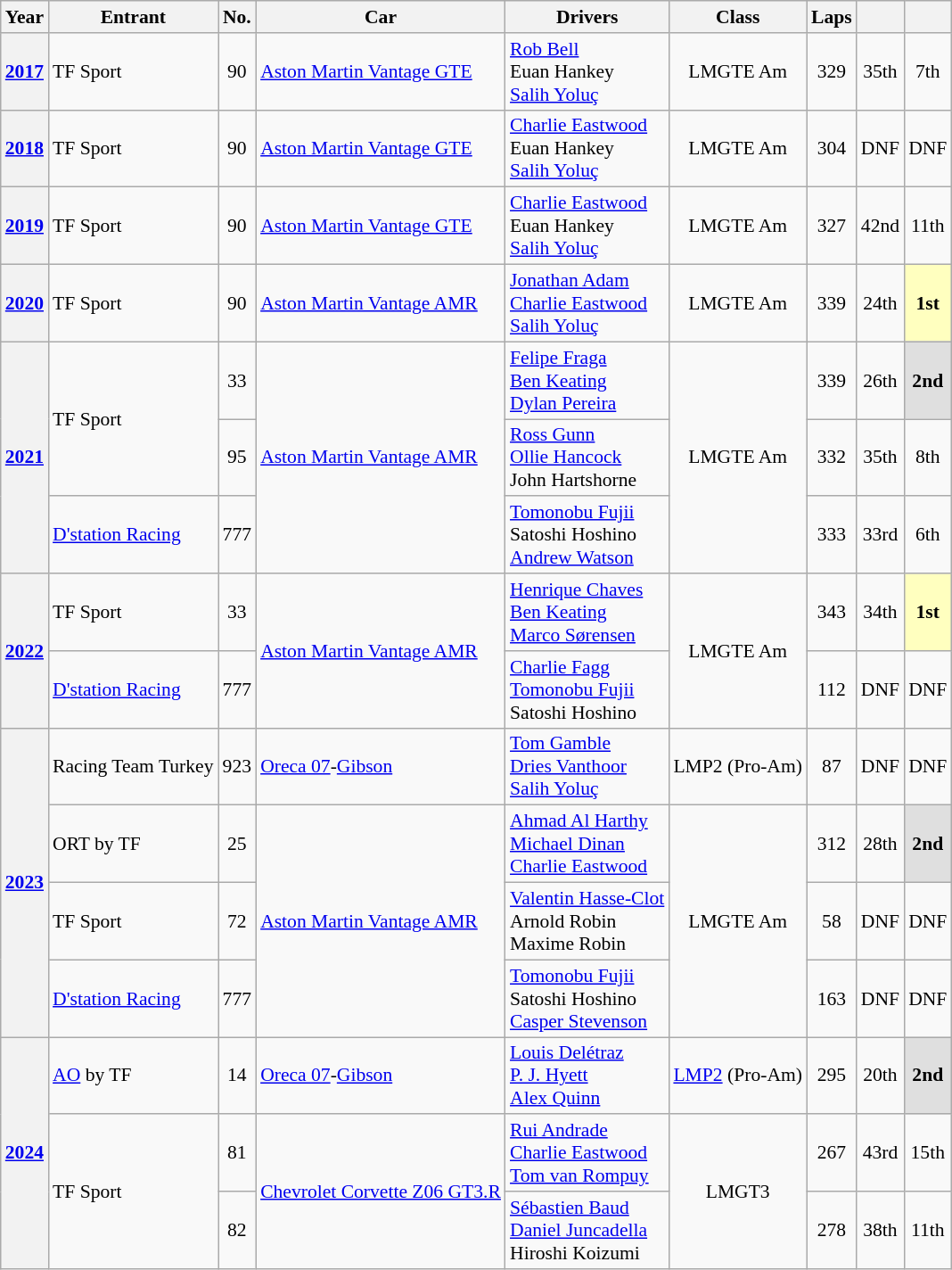<table class="wikitable" style="font-size:90%">
<tr>
<th>Year</th>
<th>Entrant</th>
<th>No.</th>
<th>Car</th>
<th>Drivers</th>
<th>Class</th>
<th>Laps</th>
<th></th>
<th></th>
</tr>
<tr align="center">
<th><a href='#'>2017</a></th>
<td align=left> TF Sport</td>
<td>90</td>
<td align=left><a href='#'>Aston Martin Vantage GTE</a></td>
<td align=left> <a href='#'>Rob Bell</a><br> Euan Hankey<br> <a href='#'>Salih Yoluç</a></td>
<td>LMGTE Am</td>
<td>329</td>
<td>35th</td>
<td>7th</td>
</tr>
<tr align="center">
<th><a href='#'>2018</a></th>
<td align=left> TF Sport</td>
<td>90</td>
<td align=left><a href='#'>Aston Martin Vantage GTE</a></td>
<td align=left> <a href='#'>Charlie Eastwood</a><br> Euan Hankey<br> <a href='#'>Salih Yoluç</a></td>
<td>LMGTE Am</td>
<td>304</td>
<td>DNF</td>
<td>DNF</td>
</tr>
<tr align="center">
<th><a href='#'>2019</a></th>
<td align=left> TF Sport</td>
<td>90</td>
<td align=left><a href='#'>Aston Martin Vantage GTE</a></td>
<td align=left> <a href='#'>Charlie Eastwood</a><br> Euan Hankey<br> <a href='#'>Salih Yoluç</a></td>
<td>LMGTE Am</td>
<td>327</td>
<td>42nd</td>
<td>11th</td>
</tr>
<tr align="center">
<th><a href='#'>2020</a></th>
<td align=left> TF Sport</td>
<td>90</td>
<td align=left><a href='#'>Aston Martin Vantage AMR</a></td>
<td align=left> <a href='#'>Jonathan Adam</a><br> <a href='#'>Charlie Eastwood</a><br> <a href='#'>Salih Yoluç</a></td>
<td>LMGTE Am</td>
<td>339</td>
<td>24th</td>
<td style="background:#FFFFBF;"><strong>1st</strong></td>
</tr>
<tr align="center">
<th rowspan=3><a href='#'>2021</a></th>
<td rowspan=2 align=left> TF Sport</td>
<td>33</td>
<td rowspan=3 align=left><a href='#'>Aston Martin Vantage AMR</a></td>
<td align=left> <a href='#'>Felipe Fraga</a><br> <a href='#'>Ben Keating</a><br> <a href='#'>Dylan Pereira</a></td>
<td rowspan=3>LMGTE Am</td>
<td>339</td>
<td>26th</td>
<td style="background:#DFDFDF;"><strong>2nd</strong></td>
</tr>
<tr align="center">
<td>95</td>
<td align=left> <a href='#'>Ross Gunn</a><br> <a href='#'>Ollie Hancock</a><br> John Hartshorne</td>
<td>332</td>
<td>35th</td>
<td>8th</td>
</tr>
<tr align="center">
<td align=left> <a href='#'>D'station Racing</a></td>
<td>777</td>
<td align=left> <a href='#'>Tomonobu Fujii</a><br> Satoshi Hoshino<br> <a href='#'>Andrew Watson</a></td>
<td>333</td>
<td>33rd</td>
<td>6th</td>
</tr>
<tr align="center">
<th rowspan=2><a href='#'>2022</a></th>
<td align=left> TF Sport</td>
<td>33</td>
<td rowspan=2 align=left><a href='#'>Aston Martin Vantage AMR</a></td>
<td align=left> <a href='#'>Henrique Chaves</a><br> <a href='#'>Ben Keating</a><br> <a href='#'>Marco Sørensen</a></td>
<td rowspan=2>LMGTE Am</td>
<td>343</td>
<td>34th</td>
<td style="background:#FFFFBF;"><strong>1st</strong></td>
</tr>
<tr align="center">
<td align=left> <a href='#'>D'station Racing</a></td>
<td>777</td>
<td align=left> <a href='#'>Charlie Fagg</a><br> <a href='#'>Tomonobu Fujii</a><br> Satoshi Hoshino</td>
<td>112</td>
<td>DNF</td>
<td>DNF</td>
</tr>
<tr align="center">
<th rowspan=4><a href='#'>2023</a></th>
<td align=left> Racing Team Turkey</td>
<td>923</td>
<td align=left><a href='#'>Oreca 07</a>-<a href='#'>Gibson</a></td>
<td align=left> <a href='#'>Tom Gamble</a><br> <a href='#'>Dries Vanthoor</a><br> <a href='#'>Salih Yoluç</a></td>
<td>LMP2 (Pro-Am)</td>
<td>87</td>
<td>DNF</td>
<td>DNF</td>
</tr>
<tr align="center">
<td align=left> ORT by TF</td>
<td>25</td>
<td rowspan=3 align=left><a href='#'>Aston Martin Vantage AMR</a></td>
<td align=left> <a href='#'>Ahmad Al Harthy</a><br> <a href='#'>Michael Dinan</a><br> <a href='#'>Charlie Eastwood</a></td>
<td rowspan=3>LMGTE Am</td>
<td>312</td>
<td>28th</td>
<td style="background:#DFDFDF;"><strong>2nd</strong></td>
</tr>
<tr align="center">
<td align=left> TF Sport</td>
<td>72</td>
<td align=left> <a href='#'>Valentin Hasse-Clot</a><br> Arnold Robin<br> Maxime Robin</td>
<td>58</td>
<td>DNF</td>
<td>DNF</td>
</tr>
<tr align="center">
<td align=left> <a href='#'>D'station Racing</a></td>
<td>777</td>
<td align=left> <a href='#'>Tomonobu Fujii</a><br> Satoshi Hoshino<br> <a href='#'>Casper Stevenson</a></td>
<td>163</td>
<td>DNF</td>
<td>DNF</td>
</tr>
<tr align="center">
<th rowspan=3><a href='#'>2024</a></th>
<td align=left> <a href='#'>AO</a> by TF</td>
<td>14</td>
<td align=left><a href='#'>Oreca 07</a>-<a href='#'>Gibson</a></td>
<td align=left> <a href='#'>Louis Delétraz</a><br> <a href='#'>P. J. Hyett</a><br> <a href='#'>Alex Quinn</a></td>
<td><a href='#'>LMP2</a> (Pro-Am)</td>
<td>295</td>
<td>20th</td>
<td style="background:#DFDFDF;"><strong>2nd</strong></td>
</tr>
<tr align="center">
<td rowspan=2 align=left> TF Sport</td>
<td>81</td>
<td rowspan=2 align=left><a href='#'>Chevrolet Corvette Z06 GT3.R</a></td>
<td align=left> <a href='#'>Rui Andrade</a><br> <a href='#'>Charlie Eastwood</a><br> <a href='#'>Tom van Rompuy</a></td>
<td rowspan=2>LMGT3</td>
<td>267</td>
<td>43rd</td>
<td>15th</td>
</tr>
<tr align="center">
<td>82</td>
<td align=left> <a href='#'>Sébastien Baud</a><br> <a href='#'>Daniel Juncadella</a><br> Hiroshi Koizumi</td>
<td>278</td>
<td>38th</td>
<td>11th</td>
</tr>
</table>
